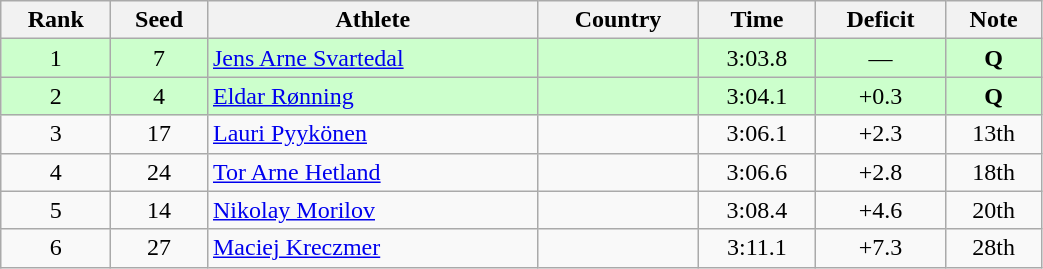<table class="wikitable sortable" style="text-align:center" width=55%>
<tr>
<th>Rank</th>
<th>Seed</th>
<th>Athlete</th>
<th>Country</th>
<th>Time</th>
<th>Deficit</th>
<th>Note</th>
</tr>
<tr bgcolor=ccffcc>
<td>1</td>
<td>7</td>
<td align=left><a href='#'>Jens Arne Svartedal</a></td>
<td align=left></td>
<td>3:03.8</td>
<td>—</td>
<td><strong>Q</strong></td>
</tr>
<tr bgcolor=ccffcc>
<td>2</td>
<td>4</td>
<td align=left><a href='#'>Eldar Rønning</a></td>
<td align=left></td>
<td>3:04.1</td>
<td>+0.3</td>
<td><strong>Q</strong></td>
</tr>
<tr>
<td>3</td>
<td>17</td>
<td align=left><a href='#'>Lauri Pyykönen</a></td>
<td align=left></td>
<td>3:06.1</td>
<td>+2.3</td>
<td>13th</td>
</tr>
<tr>
<td>4</td>
<td>24</td>
<td align=left><a href='#'>Tor Arne Hetland</a></td>
<td align=left></td>
<td>3:06.6</td>
<td>+2.8</td>
<td>18th</td>
</tr>
<tr>
<td>5</td>
<td>14</td>
<td align=left><a href='#'>Nikolay Morilov</a></td>
<td align=left></td>
<td>3:08.4</td>
<td>+4.6</td>
<td>20th</td>
</tr>
<tr>
<td>6</td>
<td>27</td>
<td align=left><a href='#'>Maciej Kreczmer</a></td>
<td align=left></td>
<td>3:11.1</td>
<td>+7.3</td>
<td>28th</td>
</tr>
</table>
